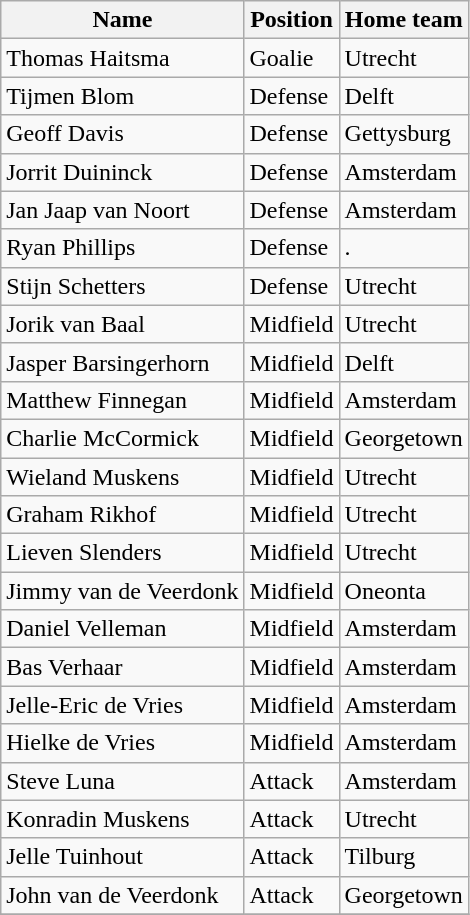<table class="wikitable">
<tr>
<th>Name</th>
<th>Position</th>
<th>Home team</th>
</tr>
<tr>
<td>Thomas Haitsma</td>
<td>Goalie</td>
<td>Utrecht</td>
</tr>
<tr>
<td>Tijmen Blom</td>
<td>Defense</td>
<td>Delft</td>
</tr>
<tr>
<td>Geoff Davis</td>
<td>Defense</td>
<td>Gettysburg</td>
</tr>
<tr>
<td>Jorrit Duininck</td>
<td>Defense</td>
<td>Amsterdam</td>
</tr>
<tr>
<td>Jan Jaap van Noort</td>
<td>Defense</td>
<td>Amsterdam</td>
</tr>
<tr>
<td>Ryan Phillips</td>
<td>Defense</td>
<td>.</td>
</tr>
<tr>
<td>Stijn Schetters</td>
<td>Defense</td>
<td>Utrecht</td>
</tr>
<tr>
<td>Jorik van Baal</td>
<td>Midfield</td>
<td>Utrecht</td>
</tr>
<tr>
<td>Jasper Barsingerhorn</td>
<td>Midfield</td>
<td>Delft</td>
</tr>
<tr>
<td>Matthew Finnegan</td>
<td>Midfield</td>
<td>Amsterdam</td>
</tr>
<tr>
<td>Charlie McCormick</td>
<td>Midfield</td>
<td>Georgetown</td>
</tr>
<tr>
<td>Wieland Muskens</td>
<td>Midfield</td>
<td>Utrecht</td>
</tr>
<tr>
<td>Graham Rikhof</td>
<td>Midfield</td>
<td>Utrecht</td>
</tr>
<tr>
<td>Lieven Slenders</td>
<td>Midfield</td>
<td>Utrecht</td>
</tr>
<tr>
<td>Jimmy van de Veerdonk</td>
<td>Midfield</td>
<td>Oneonta</td>
</tr>
<tr>
<td>Daniel Velleman</td>
<td>Midfield</td>
<td>Amsterdam</td>
</tr>
<tr>
<td>Bas Verhaar</td>
<td>Midfield</td>
<td>Amsterdam</td>
</tr>
<tr>
<td>Jelle-Eric de Vries</td>
<td>Midfield</td>
<td>Amsterdam</td>
</tr>
<tr>
<td>Hielke de Vries</td>
<td>Midfield</td>
<td>Amsterdam</td>
</tr>
<tr>
<td>Steve Luna</td>
<td>Attack</td>
<td>Amsterdam</td>
</tr>
<tr>
<td>Konradin Muskens</td>
<td>Attack</td>
<td>Utrecht</td>
</tr>
<tr>
<td>Jelle Tuinhout</td>
<td>Attack</td>
<td>Tilburg</td>
</tr>
<tr>
<td>John van de Veerdonk</td>
<td>Attack</td>
<td>Georgetown</td>
</tr>
<tr>
</tr>
</table>
